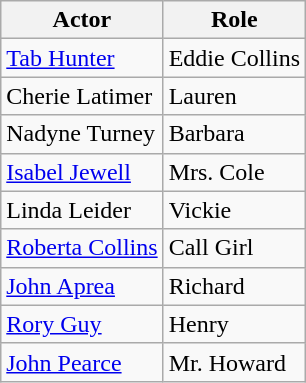<table class="wikitable" border="1">
<tr>
<th>Actor</th>
<th>Role</th>
</tr>
<tr>
<td><a href='#'>Tab Hunter</a></td>
<td>Eddie Collins</td>
</tr>
<tr>
<td>Cherie Latimer</td>
<td>Lauren</td>
</tr>
<tr>
<td>Nadyne Turney</td>
<td>Barbara</td>
</tr>
<tr>
<td><a href='#'>Isabel Jewell</a></td>
<td>Mrs. Cole</td>
</tr>
<tr>
<td>Linda Leider</td>
<td>Vickie</td>
</tr>
<tr>
<td><a href='#'>Roberta Collins</a></td>
<td>Call Girl</td>
</tr>
<tr>
<td><a href='#'>John Aprea</a></td>
<td>Richard</td>
</tr>
<tr>
<td><a href='#'>Rory Guy</a></td>
<td>Henry</td>
</tr>
<tr>
<td><a href='#'>John Pearce</a></td>
<td>Mr. Howard</td>
</tr>
</table>
